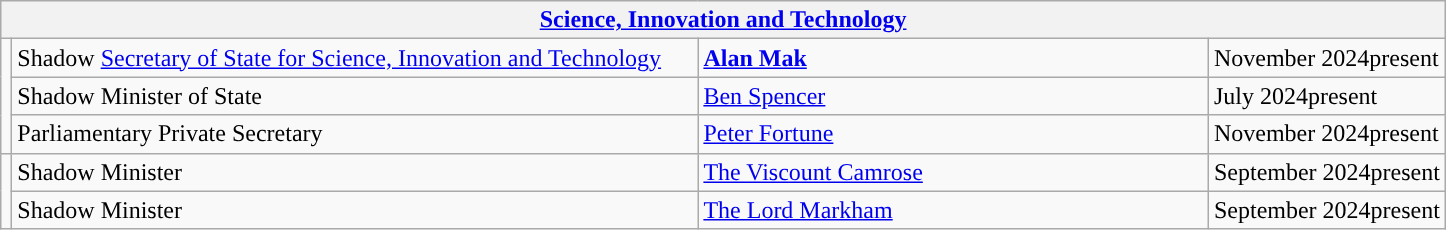<table class="wikitable">
<tr>
<th colspan="4"><a href='#'>Science, Innovation and Technology</a></th>
</tr>
<tr>
<td rowspan="3" style="background: "></td>
<td style="width: 450px;">Shadow <a href='#'>Secretary of State for Science, Innovation and Technology</a></td>
<td style="width: 333px;"><a href='#'><strong>Alan Mak</strong></a></td>
<td>November 2024present</td>
</tr>
<tr>
<td>Shadow Minister of State</td>
<td><a href='#'>Ben Spencer</a></td>
<td>July 2024present</td>
</tr>
<tr>
<td>Parliamentary Private Secretary</td>
<td><a href='#'>Peter Fortune</a></td>
<td>November 2024present</td>
</tr>
<tr>
<td rowspan="2" style="background: "></td>
<td>Shadow Minister</td>
<td><a href='#'>The Viscount Camrose</a></td>
<td>September 2024present</td>
</tr>
<tr>
<td>Shadow Minister</td>
<td><a href='#'>The Lord Markham</a></td>
<td>September 2024present</td>
</tr>
</table>
